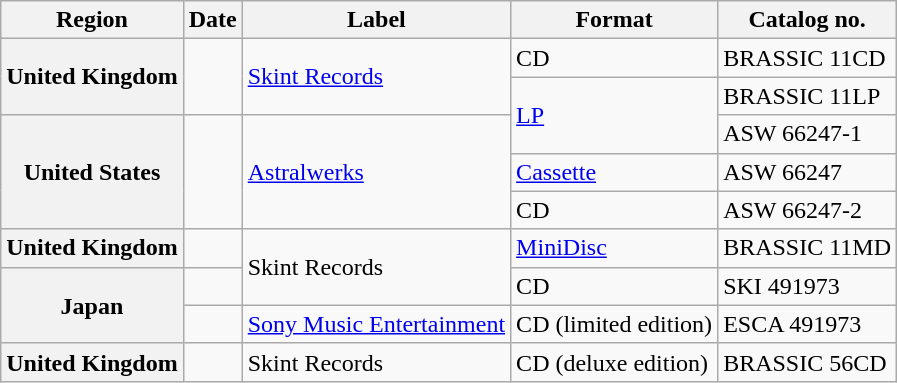<table class="wikitable plainrowheaders">
<tr>
<th scope="col">Region</th>
<th scope="col">Date</th>
<th scope="col">Label</th>
<th scope="col">Format</th>
<th scope="col">Catalog no.</th>
</tr>
<tr>
<th scope="row" rowspan="2">United Kingdom</th>
<td rowspan="2"></td>
<td rowspan="2"><a href='#'>Skint Records</a></td>
<td>CD</td>
<td>BRASSIC 11CD</td>
</tr>
<tr>
<td rowspan="2"><a href='#'>LP</a></td>
<td>BRASSIC 11LP</td>
</tr>
<tr>
<th scope="row" rowspan="3">United States</th>
<td rowspan="3"></td>
<td rowspan="3"><a href='#'>Astralwerks</a></td>
<td>ASW 66247-1</td>
</tr>
<tr>
<td><a href='#'>Cassette</a></td>
<td>ASW 66247</td>
</tr>
<tr>
<td>CD</td>
<td>ASW 66247-2</td>
</tr>
<tr>
<th scope="row">United Kingdom</th>
<td></td>
<td rowspan="2">Skint Records</td>
<td><a href='#'>MiniDisc</a></td>
<td>BRASSIC 11MD</td>
</tr>
<tr>
<th scope="row" rowspan="2">Japan</th>
<td></td>
<td>CD</td>
<td>SKI 491973</td>
</tr>
<tr>
<td></td>
<td><a href='#'>Sony Music Entertainment</a></td>
<td>CD (limited edition)</td>
<td>ESCA 491973</td>
</tr>
<tr>
<th scope="row">United Kingdom</th>
<td></td>
<td>Skint Records</td>
<td>CD (deluxe edition)</td>
<td>BRASSIC 56CD</td>
</tr>
</table>
